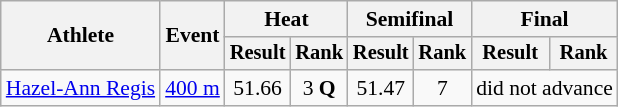<table class=wikitable style="font-size:90%">
<tr>
<th rowspan="2">Athlete</th>
<th rowspan="2">Event</th>
<th colspan="2">Heat</th>
<th colspan="2">Semifinal</th>
<th colspan="2">Final</th>
</tr>
<tr style="font-size:95%">
<th>Result</th>
<th>Rank</th>
<th>Result</th>
<th>Rank</th>
<th>Result</th>
<th>Rank</th>
</tr>
<tr align=center>
<td align=left><a href='#'>Hazel-Ann Regis</a></td>
<td align=left><a href='#'>400 m</a></td>
<td>51.66</td>
<td>3 <strong>Q</strong></td>
<td>51.47</td>
<td>7</td>
<td colspan=2>did not advance</td>
</tr>
</table>
